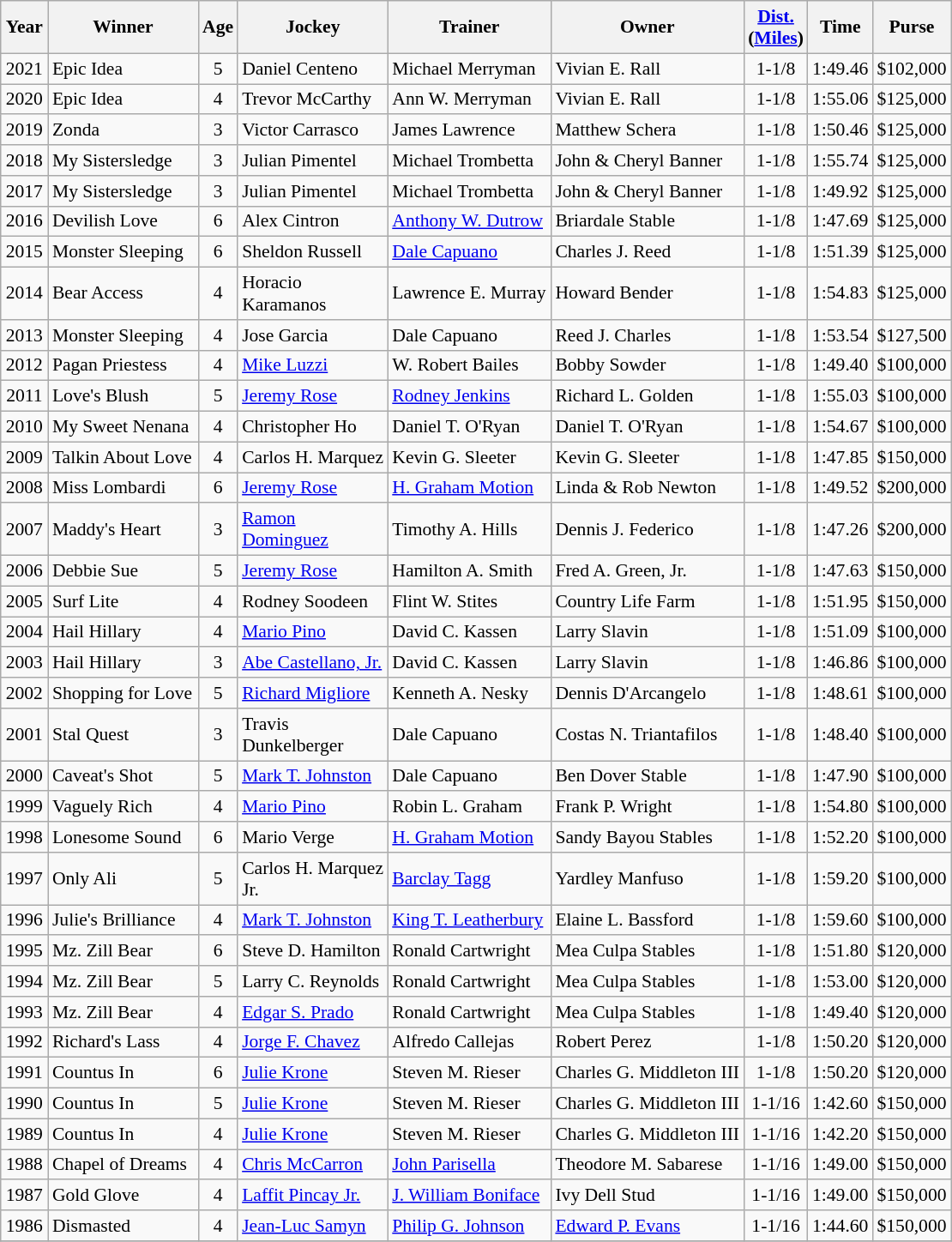<table class="wikitable sortable" style="font-size:90%">
<tr>
<th style="width:30px">Year<br></th>
<th style="width:110px">Winner<br></th>
<th style="width:20px">Age<br></th>
<th style="width:110px">Jockey<br></th>
<th style="width:120px">Trainer<br></th>
<th>Owner<br></th>
<th style="width:25px"><a href='#'>Dist.</a><br> <span>(<a href='#'>Miles</a>)</span></th>
<th style="width:25px">Time<br></th>
<th style="width:25px">Purse<br></th>
</tr>
<tr>
<td align=center>2021</td>
<td>Epic Idea</td>
<td align=center>5</td>
<td>Daniel Centeno</td>
<td>Michael Merryman</td>
<td>Vivian E. Rall</td>
<td align=center>1-1/8</td>
<td align=center>1:49.46</td>
<td align=center>$102,000</td>
</tr>
<tr>
<td align=center>2020</td>
<td>Epic Idea</td>
<td align=center>4</td>
<td>Trevor McCarthy</td>
<td>Ann W. Merryman</td>
<td>Vivian E. Rall</td>
<td align=center>1-1/8</td>
<td align=center>1:55.06</td>
<td align=center>$125,000</td>
</tr>
<tr>
<td align=center>2019</td>
<td>Zonda</td>
<td align=center>3</td>
<td>Victor Carrasco</td>
<td>James Lawrence</td>
<td>Matthew Schera</td>
<td align=center>1-1/8</td>
<td align=center>1:50.46</td>
<td align=center>$125,000</td>
</tr>
<tr>
<td align=center>2018</td>
<td>My Sistersledge</td>
<td align=center>3</td>
<td>Julian Pimentel</td>
<td>Michael Trombetta</td>
<td>John & Cheryl Banner</td>
<td align=center>1-1/8</td>
<td align=center>1:55.74</td>
<td align=center>$125,000</td>
</tr>
<tr>
<td align=center>2017</td>
<td>My Sistersledge</td>
<td align=center>3</td>
<td>Julian Pimentel</td>
<td>Michael Trombetta</td>
<td>John & Cheryl Banner</td>
<td align=center>1-1/8</td>
<td align=center>1:49.92</td>
<td align=center>$125,000</td>
</tr>
<tr>
<td align=center>2016</td>
<td>Devilish Love</td>
<td align=center>6</td>
<td>Alex Cintron</td>
<td><a href='#'>Anthony W. Dutrow</a></td>
<td>Briardale Stable</td>
<td align=center>1-1/8</td>
<td align=center>1:47.69</td>
<td align=center>$125,000</td>
</tr>
<tr>
<td align=center>2015</td>
<td>Monster Sleeping</td>
<td align=center>6</td>
<td>Sheldon Russell</td>
<td><a href='#'>Dale Capuano</a></td>
<td>Charles J. Reed</td>
<td align=center>1-1/8</td>
<td align=center>1:51.39</td>
<td align=center>$125,000</td>
</tr>
<tr>
<td align=center>2014</td>
<td>Bear Access</td>
<td align=center>4</td>
<td>Horacio Karamanos</td>
<td>Lawrence E. Murray</td>
<td>Howard Bender</td>
<td align=center>1-1/8</td>
<td align=center>1:54.83</td>
<td align=center>$125,000</td>
</tr>
<tr>
<td align=center>2013</td>
<td>Monster Sleeping</td>
<td align=center>4</td>
<td>Jose Garcia</td>
<td>Dale Capuano</td>
<td>Reed J. Charles</td>
<td align=center>1-1/8</td>
<td align=center>1:53.54</td>
<td align=center>$127,500</td>
</tr>
<tr>
<td align=center>2012</td>
<td>Pagan Priestess</td>
<td align=center>4</td>
<td><a href='#'>Mike Luzzi</a></td>
<td>W. Robert Bailes</td>
<td>Bobby Sowder</td>
<td align=center>1-1/8</td>
<td align=center>1:49.40</td>
<td align=center>$100,000</td>
</tr>
<tr>
<td align=center>2011</td>
<td>Love's Blush</td>
<td align=center>5</td>
<td><a href='#'>Jeremy Rose</a></td>
<td><a href='#'>Rodney Jenkins</a></td>
<td>Richard L. Golden</td>
<td align=center>1-1/8</td>
<td align=center>1:55.03</td>
<td align=center>$100,000</td>
</tr>
<tr>
<td align=center>2010</td>
<td>My Sweet Nenana</td>
<td align=center>4</td>
<td>Christopher Ho</td>
<td>Daniel T. O'Ryan</td>
<td>Daniel T. O'Ryan</td>
<td align=center>1-1/8</td>
<td align=center>1:54.67</td>
<td align=center>$100,000</td>
</tr>
<tr>
<td align=center>2009</td>
<td>Talkin About Love</td>
<td align=center>4</td>
<td>Carlos H. Marquez</td>
<td>Kevin G. Sleeter</td>
<td>Kevin G. Sleeter</td>
<td align=center>1-1/8</td>
<td align=center>1:47.85</td>
<td align=center>$150,000</td>
</tr>
<tr>
<td align=center>2008</td>
<td>Miss Lombardi</td>
<td align=center>6</td>
<td><a href='#'>Jeremy Rose</a></td>
<td><a href='#'>H. Graham Motion</a></td>
<td>Linda & Rob Newton</td>
<td align=center>1-1/8</td>
<td align=center>1:49.52</td>
<td align=center>$200,000</td>
</tr>
<tr>
<td align=center>2007</td>
<td>Maddy's Heart</td>
<td align=center>3</td>
<td><a href='#'>Ramon Dominguez</a></td>
<td>Timothy A. Hills</td>
<td>Dennis J. Federico</td>
<td align=center>1-1/8</td>
<td align=center>1:47.26</td>
<td align=center>$200,000</td>
</tr>
<tr>
<td align=center>2006</td>
<td>Debbie Sue</td>
<td align=center>5</td>
<td><a href='#'>Jeremy Rose</a></td>
<td>Hamilton A. Smith</td>
<td>Fred A. Green, Jr.</td>
<td align=center>1-1/8</td>
<td align=center>1:47.63</td>
<td align=center>$150,000</td>
</tr>
<tr>
<td align=center>2005</td>
<td>Surf Lite</td>
<td align=center>4</td>
<td>Rodney Soodeen</td>
<td>Flint W. Stites</td>
<td>Country Life Farm</td>
<td align=center>1-1/8</td>
<td align=center>1:51.95</td>
<td align=center>$150,000</td>
</tr>
<tr>
<td align=center>2004</td>
<td>Hail Hillary</td>
<td align=center>4</td>
<td><a href='#'>Mario Pino</a></td>
<td>David C. Kassen</td>
<td>Larry Slavin</td>
<td align=center>1-1/8</td>
<td align=center>1:51.09</td>
<td align=center>$100,000</td>
</tr>
<tr>
<td align=center>2003</td>
<td>Hail Hillary</td>
<td align=center>3</td>
<td><a href='#'>Abe Castellano, Jr.</a></td>
<td>David C. Kassen</td>
<td>Larry Slavin</td>
<td align=center>1-1/8</td>
<td align=center>1:46.86</td>
<td align=center>$100,000</td>
</tr>
<tr>
<td align=center>2002</td>
<td>Shopping for Love</td>
<td align=center>5</td>
<td><a href='#'>Richard Migliore</a></td>
<td>Kenneth A. Nesky</td>
<td>Dennis D'Arcangelo</td>
<td align=center>1-1/8</td>
<td align=center>1:48.61</td>
<td align=center>$100,000</td>
</tr>
<tr>
<td align=center>2001</td>
<td>Stal Quest</td>
<td align=center>3</td>
<td>Travis Dunkelberger</td>
<td>Dale Capuano</td>
<td>Costas N. Triantafilos</td>
<td align=center>1-1/8</td>
<td align=center>1:48.40</td>
<td align=center>$100,000</td>
</tr>
<tr>
<td align=center>2000</td>
<td>Caveat's Shot</td>
<td align=center>5</td>
<td><a href='#'>Mark T. Johnston</a></td>
<td>Dale Capuano</td>
<td>Ben Dover Stable</td>
<td align=center>1-1/8</td>
<td align=center>1:47.90</td>
<td align=center>$100,000</td>
</tr>
<tr>
<td align=center>1999</td>
<td>Vaguely Rich</td>
<td align=center>4</td>
<td><a href='#'>Mario Pino</a></td>
<td>Robin L. Graham</td>
<td>Frank P. Wright</td>
<td align=center>1-1/8</td>
<td align=center>1:54.80</td>
<td align=center>$100,000</td>
</tr>
<tr>
<td align=center>1998</td>
<td>Lonesome Sound</td>
<td align=center>6</td>
<td>Mario Verge</td>
<td><a href='#'>H. Graham Motion</a></td>
<td>Sandy Bayou Stables</td>
<td align=center>1-1/8</td>
<td align=center>1:52.20</td>
<td align=center>$100,000</td>
</tr>
<tr>
<td align=center>1997</td>
<td>Only Ali</td>
<td align=center>5</td>
<td>Carlos H. Marquez Jr.</td>
<td><a href='#'>Barclay Tagg</a></td>
<td>Yardley Manfuso</td>
<td align=center>1-1/8</td>
<td align=center>1:59.20</td>
<td align=center>$100,000</td>
</tr>
<tr>
<td align=center>1996</td>
<td>Julie's Brilliance</td>
<td align=center>4</td>
<td><a href='#'>Mark T. Johnston</a></td>
<td><a href='#'>King T. Leatherbury</a></td>
<td>Elaine L. Bassford</td>
<td align=center>1-1/8</td>
<td align=center>1:59.60</td>
<td align=center>$100,000</td>
</tr>
<tr>
<td align=center>1995</td>
<td>Mz. Zill Bear</td>
<td align=center>6</td>
<td>Steve D. Hamilton</td>
<td>Ronald Cartwright</td>
<td>Mea Culpa Stables</td>
<td align=center>1-1/8</td>
<td align=center>1:51.80</td>
<td align=center>$120,000</td>
</tr>
<tr>
<td align=center>1994</td>
<td>Mz. Zill Bear</td>
<td align=center>5</td>
<td>Larry C. Reynolds</td>
<td>Ronald Cartwright</td>
<td>Mea Culpa Stables</td>
<td align=center>1-1/8</td>
<td align=center>1:53.00</td>
<td align=center>$120,000</td>
</tr>
<tr>
<td align=center>1993</td>
<td>Mz. Zill Bear</td>
<td align=center>4</td>
<td><a href='#'>Edgar S. Prado</a></td>
<td>Ronald Cartwright</td>
<td>Mea Culpa Stables</td>
<td align=center>1-1/8</td>
<td align=center>1:49.40</td>
<td align=center>$120,000</td>
</tr>
<tr>
<td align=center>1992</td>
<td>Richard's Lass</td>
<td align=center>4</td>
<td><a href='#'>Jorge F. Chavez</a></td>
<td>Alfredo Callejas</td>
<td>Robert Perez</td>
<td align=center>1-1/8</td>
<td align=center>1:50.20</td>
<td align=center>$120,000</td>
</tr>
<tr>
<td align=center>1991</td>
<td>Countus In</td>
<td align=center>6</td>
<td><a href='#'>Julie Krone</a></td>
<td>Steven M. Rieser</td>
<td>Charles G. Middleton III</td>
<td align=center>1-1/8</td>
<td align=center>1:50.20</td>
<td align=center>$120,000</td>
</tr>
<tr>
<td align=center>1990</td>
<td>Countus In</td>
<td align=center>5</td>
<td><a href='#'>Julie Krone</a></td>
<td>Steven M. Rieser</td>
<td>Charles G. Middleton III</td>
<td align=center>1-1/16</td>
<td align=center>1:42.60</td>
<td align=center>$150,000</td>
</tr>
<tr>
<td align=center>1989</td>
<td>Countus In</td>
<td align=center>4</td>
<td><a href='#'>Julie Krone</a></td>
<td>Steven M. Rieser</td>
<td>Charles G. Middleton III</td>
<td align=center>1-1/16</td>
<td align=center>1:42.20</td>
<td align=center>$150,000</td>
</tr>
<tr>
<td align=center>1988</td>
<td>Chapel of Dreams</td>
<td align=center>4</td>
<td><a href='#'>Chris McCarron</a></td>
<td><a href='#'>John Parisella</a></td>
<td>Theodore M. Sabarese</td>
<td align=center>1-1/16</td>
<td align=center>1:49.00</td>
<td align=center>$150,000</td>
</tr>
<tr>
<td align=center>1987</td>
<td>Gold Glove</td>
<td align=center>4</td>
<td><a href='#'>Laffit Pincay Jr.</a></td>
<td><a href='#'>J. William Boniface</a></td>
<td>Ivy Dell Stud</td>
<td align=center>1-1/16</td>
<td align=center>1:49.00</td>
<td align=center>$150,000</td>
</tr>
<tr>
<td align=center>1986</td>
<td>Dismasted</td>
<td align=center>4</td>
<td><a href='#'>Jean-Luc Samyn</a></td>
<td><a href='#'>Philip G. Johnson</a></td>
<td><a href='#'>Edward P. Evans</a></td>
<td align=center>1-1/16</td>
<td align=center>1:44.60</td>
<td align=center>$150,000</td>
</tr>
<tr>
</tr>
</table>
